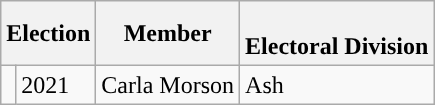<table class="wikitable">
<tr>
<th colspan="2">Election</th>
<th>Member</th>
<th><br>Electoral Division</th>
</tr>
<tr>
<td style="background-color: "></td>
<td>2021</td>
<td>Carla Morson</td>
<td>Ash</td>
</tr>
</table>
